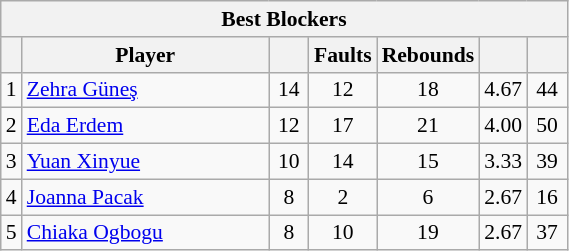<table class="wikitable sortable" style=font-size:90%>
<tr>
<th colspan=7>Best Blockers</th>
</tr>
<tr>
<th></th>
<th width=158>Player</th>
<th width=20></th>
<th width=20>Faults</th>
<th width=20>Rebounds</th>
<th width=20></th>
<th width=20></th>
</tr>
<tr>
<td>1</td>
<td> <a href='#'>Zehra Güneş</a></td>
<td align=center>14</td>
<td align=center>12</td>
<td align=center>18</td>
<td align=center>4.67</td>
<td align=center>44</td>
</tr>
<tr>
<td>2</td>
<td> <a href='#'>Eda Erdem</a></td>
<td align=center>12</td>
<td align=center>17</td>
<td align=center>21</td>
<td align=center>4.00</td>
<td align=center>50</td>
</tr>
<tr>
<td>3</td>
<td> <a href='#'>Yuan Xinyue</a></td>
<td align=center>10</td>
<td align=center>14</td>
<td align=center>15</td>
<td align=center>3.33</td>
<td align=center>39</td>
</tr>
<tr>
<td>4</td>
<td> <a href='#'>Joanna Pacak</a></td>
<td align=center>8</td>
<td align=center>2</td>
<td align=center>6</td>
<td align=center>2.67</td>
<td align=center>16</td>
</tr>
<tr>
<td>5</td>
<td> <a href='#'>Chiaka Ogbogu</a></td>
<td align=center>8</td>
<td align=center>10</td>
<td align=center>19</td>
<td align=center>2.67</td>
<td align=center>37</td>
</tr>
</table>
